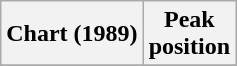<table class="wikitable">
<tr>
<th>Chart (1989)</th>
<th>Peak<br>position</th>
</tr>
<tr>
</tr>
</table>
